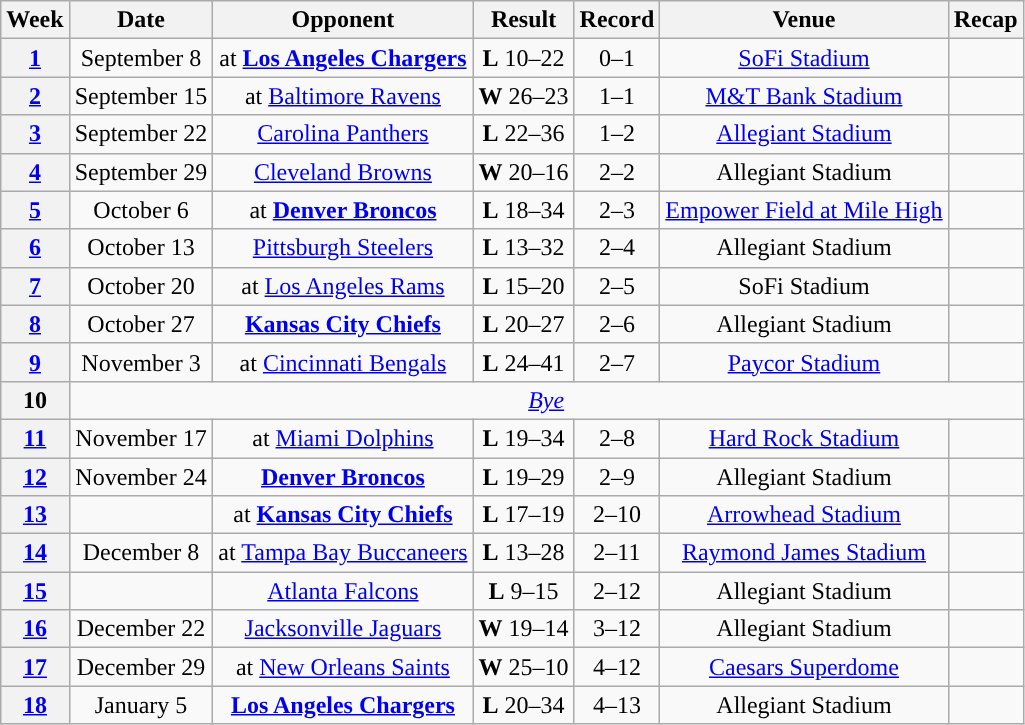<table class="wikitable" style="text-align:center">
<tr>
<th>Week</th>
<th>Date</th>
<th>Opponent</th>
<th>Result</th>
<th>Record</th>
<th>Venue</th>
<th>Recap</th>
</tr>
<tr>
<th><a href='#'>1</a></th>
<td>September 8</td>
<td>at <strong><a href='#'>Los Angeles Chargers</a></strong></td>
<td><strong>L</strong> 10–22</td>
<td>0–1</td>
<td><a href='#'>SoFi Stadium</a></td>
<td></td>
</tr>
<tr>
<th><a href='#'>2</a></th>
<td>September 15</td>
<td>at <a href='#'>Baltimore Ravens</a></td>
<td><strong>W</strong> 26–23</td>
<td>1–1</td>
<td><a href='#'>M&T Bank Stadium</a></td>
<td></td>
</tr>
<tr>
<th><a href='#'>3</a></th>
<td>September 22</td>
<td><a href='#'>Carolina Panthers</a></td>
<td><strong>L</strong> 22–36</td>
<td>1–2</td>
<td><a href='#'>Allegiant Stadium</a></td>
<td></td>
</tr>
<tr>
<th><a href='#'>4</a></th>
<td>September 29</td>
<td><a href='#'>Cleveland Browns</a></td>
<td><strong>W</strong> 20–16</td>
<td>2–2</td>
<td>Allegiant Stadium</td>
<td></td>
</tr>
<tr>
<th><a href='#'>5</a></th>
<td>October 6</td>
<td>at <strong><a href='#'>Denver Broncos</a></strong></td>
<td><strong>L</strong> 18–34</td>
<td>2–3</td>
<td><a href='#'>Empower Field at Mile High</a></td>
<td></td>
</tr>
<tr>
<th><a href='#'>6</a></th>
<td>October 13</td>
<td><a href='#'>Pittsburgh Steelers</a></td>
<td><strong>L</strong> 13–32</td>
<td>2–4</td>
<td>Allegiant Stadium</td>
<td></td>
</tr>
<tr>
<th><a href='#'>7</a></th>
<td>October 20</td>
<td>at <a href='#'>Los Angeles Rams</a></td>
<td><strong>L</strong> 15–20</td>
<td>2–5</td>
<td>SoFi Stadium</td>
<td></td>
</tr>
<tr>
<th><a href='#'>8</a></th>
<td>October 27</td>
<td><strong><a href='#'>Kansas City Chiefs</a></strong></td>
<td><strong>L</strong> 20–27</td>
<td>2–6</td>
<td>Allegiant Stadium</td>
<td></td>
</tr>
<tr>
<th><a href='#'>9</a></th>
<td>November 3</td>
<td>at <a href='#'>Cincinnati Bengals</a></td>
<td><strong>L</strong> 24–41</td>
<td>2–7</td>
<td><a href='#'>Paycor Stadium</a></td>
<td></td>
</tr>
<tr>
<th>10</th>
<td colspan="6"><em><a href='#'>Bye</a></em></td>
</tr>
<tr>
<th><a href='#'>11</a></th>
<td>November 17</td>
<td>at <a href='#'>Miami Dolphins</a></td>
<td><strong>L</strong> 19–34</td>
<td>2–8</td>
<td><a href='#'>Hard Rock Stadium</a></td>
<td></td>
</tr>
<tr>
<th><a href='#'>12</a></th>
<td>November 24</td>
<td><strong><a href='#'>Denver Broncos</a></strong></td>
<td><strong>L</strong> 19–29</td>
<td>2–9</td>
<td>Allegiant Stadium</td>
<td></td>
</tr>
<tr>
<th><a href='#'>13</a></th>
<td></td>
<td>at <strong><a href='#'>Kansas City Chiefs</a></strong></td>
<td><strong>L</strong> 17–19</td>
<td>2–10</td>
<td><a href='#'>Arrowhead Stadium</a></td>
<td></td>
</tr>
<tr>
<th><a href='#'>14</a></th>
<td>December 8</td>
<td>at <a href='#'>Tampa Bay Buccaneers</a></td>
<td><strong>L</strong> 13–28</td>
<td>2–11</td>
<td><a href='#'>Raymond James Stadium</a></td>
<td></td>
</tr>
<tr>
<th><a href='#'>15</a></th>
<td></td>
<td><a href='#'>Atlanta Falcons</a></td>
<td><strong>L</strong> 9–15</td>
<td>2–12</td>
<td>Allegiant Stadium</td>
<td></td>
</tr>
<tr>
<th><a href='#'>16</a></th>
<td>December 22</td>
<td><a href='#'>Jacksonville Jaguars</a></td>
<td><strong>W</strong> 19–14</td>
<td>3–12</td>
<td>Allegiant Stadium</td>
<td></td>
</tr>
<tr>
<th><a href='#'>17</a></th>
<td>December 29</td>
<td>at <a href='#'>New Orleans Saints</a></td>
<td><strong>W</strong> 25–10</td>
<td>4–12</td>
<td><a href='#'>Caesars Superdome</a></td>
<td></td>
</tr>
<tr>
<th><a href='#'>18</a></th>
<td>January 5</td>
<td><strong><a href='#'>Los Angeles Chargers</a></strong></td>
<td><strong>L</strong> 20–34</td>
<td>4–13</td>
<td>Allegiant Stadium</td>
<td></td>
</tr>
</table>
